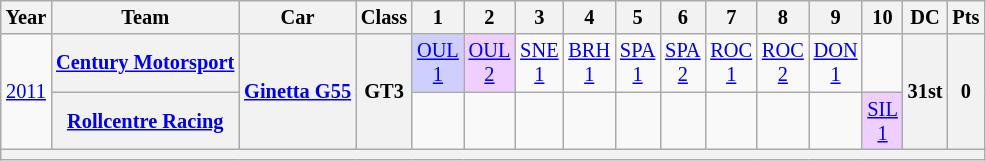<table class="wikitable" style="text-align:center; font-size:85%">
<tr>
<th>Year</th>
<th>Team</th>
<th>Car</th>
<th>Class</th>
<th>1</th>
<th>2</th>
<th>3</th>
<th>4</th>
<th>5</th>
<th>6</th>
<th>7</th>
<th>8</th>
<th>9</th>
<th>10</th>
<th>DC</th>
<th>Pts</th>
</tr>
<tr>
<td rowspan=2><a href='#'>2011</a></td>
<th nowrap><a href='#'>Century Motorsport</a></th>
<th rowspan=2 nowrap><a href='#'>Ginetta G55</a></th>
<th rowspan=2>GT3</th>
<td style="background:#CFCFFF;"><a href='#'>OUL<br>1</a><br></td>
<td style="background:#EFCFFF;"><a href='#'>OUL<br>2</a><br></td>
<td><a href='#'>SNE<br>1</a></td>
<td><a href='#'>BRH<br>1</a></td>
<td><a href='#'>SPA<br>1</a></td>
<td><a href='#'>SPA<br>2</a></td>
<td><a href='#'>ROC<br>1</a></td>
<td><a href='#'>ROC<br>2</a></td>
<td><a href='#'>DON<br>1</a></td>
<td></td>
<th rowspan=2>31st</th>
<th rowspan=2>0</th>
</tr>
<tr>
<th nowrap><a href='#'>Rollcentre Racing</a></th>
<td></td>
<td></td>
<td></td>
<td></td>
<td></td>
<td></td>
<td></td>
<td></td>
<td></td>
<td style="background:#EFCFFF;"><a href='#'>SIL<br>1</a><br></td>
</tr>
<tr>
<th colspan="16"></th>
</tr>
</table>
